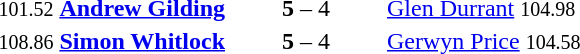<table style="text-align:center">
<tr>
<th width=223></th>
<th width=100></th>
<th width=223></th>
</tr>
<tr>
<td align=right><small>101.52</small> <strong><a href='#'>Andrew Gilding</a></strong> </td>
<td><strong>5</strong> – 4</td>
<td align=left> <a href='#'>Glen Durrant</a> <small>104.98</small></td>
</tr>
<tr>
<td align=right><small>108.86</small> <strong><a href='#'>Simon Whitlock</a></strong> </td>
<td><strong>5</strong> – 4</td>
<td align=left> <a href='#'>Gerwyn Price</a> <small>104.58</small></td>
</tr>
</table>
